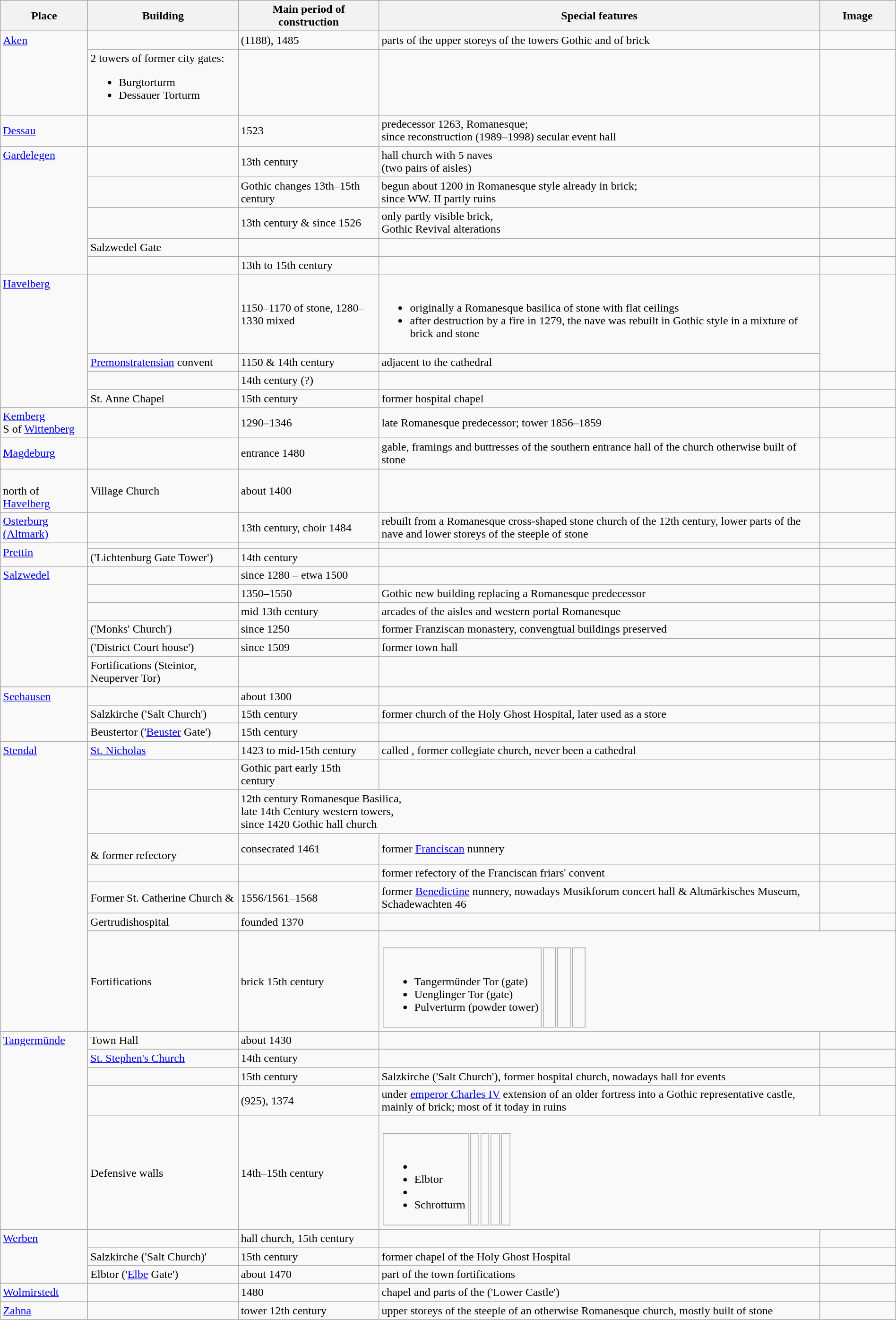<table class="wikitable"  style="border:2px; width:100%;">
<tr>
<th>Place</th>
<th>Building</th>
<th>Main period of construction</th>
<th>Special features</th>
<th>Image</th>
</tr>
<tr>
<td rowspan="2" style="vertical-align:top;"><a href='#'>Aken</a></td>
<td></td>
<td>(1188), 1485</td>
<td>parts of the upper storeys of the towers Gothic and of brick</td>
<td style="width:100px;"></td>
</tr>
<tr>
<td>2 towers of former city gates:<br><ul><li>Burgtorturm</li><li>Dessauer Torturm</li></ul></td>
<td></td>
<td></td>
<td><br></td>
</tr>
<tr>
<td><a href='#'>Dessau</a></td>
<td></td>
<td>1523</td>
<td>predecessor 1263, Romanesque;<br>since reconstruction (1989–1998) secular event hall</td>
<td></td>
</tr>
<tr>
<td rowspan=5 valign=top><a href='#'>Gardelegen</a></td>
<td></td>
<td>13th century</td>
<td>hall church with 5 naves<br>(two pairs of aisles)</td>
<td></td>
</tr>
<tr>
<td></td>
<td>Gothic changes 13th–15th century</td>
<td>begun about 1200 in Romanesque style already in brick;<br>since WW. II partly ruins</td>
<td></td>
</tr>
<tr>
<td></td>
<td>13th century & since 1526</td>
<td>only partly visible brick,<br>Gothic Revival alterations</td>
<td></td>
</tr>
<tr>
<td>Salzwedel Gate</td>
<td></td>
<td></td>
<td></td>
</tr>
<tr>
<td></td>
<td>13th to 15th century</td>
<td></td>
<td></td>
</tr>
<tr>
<td rowspan=4 valign=top><a href='#'>Havelberg</a></td>
<td></td>
<td>1150–1170 of stone, 1280–1330 mixed</td>
<td><br><ul><li>originally a Romanesque basilica of stone with flat ceilings</li><li>after destruction by a fire in 1279, the nave was rebuilt in Gothic style in a mixture of brick and stone</li></ul></td>
<td rowspan="2"></td>
</tr>
<tr>
<td><a href='#'>Premonstratensian</a> convent</td>
<td>1150 & 14th century</td>
<td>adjacent to the cathedral</td>
</tr>
<tr>
<td></td>
<td>14th century (?)</td>
<td></td>
<td></td>
</tr>
<tr>
<td>St. Anne Chapel</td>
<td>15th century</td>
<td>former hospital chapel</td>
<td></td>
</tr>
<tr>
<td><a href='#'>Kemberg</a><br>S of <a href='#'>Wittenberg</a></td>
<td></td>
<td>1290–1346</td>
<td>late Romanesque predecessor; tower 1856–1859</td>
<td></td>
</tr>
<tr>
<td><a href='#'>Magdeburg</a></td>
<td></td>
<td>entrance 1480</td>
<td>gable, framings and buttresses of the southern entrance hall of the church otherwise built of stone</td>
<td></td>
</tr>
<tr>
<td><br>north of <a href='#'>Havelberg</a></td>
<td>Village Church</td>
<td>about 1400</td>
<td></td>
<td></td>
</tr>
<tr>
<td><a href='#'>Osterburg (Altmark)</a></td>
<td></td>
<td>13th century, choir 1484</td>
<td>rebuilt from a Romanesque cross-shaped stone church of the 12th century, lower parts of the nave and lower storeys of the steeple of stone</td>
<td></td>
</tr>
<tr>
<td rowspan=2 valign=top><a href='#'>Prettin</a></td>
<td></td>
<td></td>
<td></td>
<td></td>
</tr>
<tr>
<td> ('Lichtenburg Gate Tower')</td>
<td>14th century</td>
<td></td>
<td></td>
</tr>
<tr>
<td style="vertical-align:top;" rowspan=6><a href='#'>Salzwedel</a></td>
<td></td>
<td>since 1280 – etwa 1500</td>
<td></td>
<td></td>
</tr>
<tr>
<td></td>
<td>1350–1550</td>
<td>Gothic new building replacing a Romanesque predecessor</td>
<td></td>
</tr>
<tr>
<td></td>
<td>mid 13th century</td>
<td>arcades of the aisles and western portal Romanesque</td>
<td></td>
</tr>
<tr>
<td> ('Monks' Church')</td>
<td>since 1250</td>
<td>former Franziscan monastery, convengtual buildings preserved</td>
<td></td>
</tr>
<tr>
<td> ('District Court house')</td>
<td>since 1509</td>
<td>former town hall</td>
<td></td>
</tr>
<tr>
<td>Fortifications (Steintor, Neuperver Tor)</td>
<td></td>
<td></td>
<td></td>
</tr>
<tr>
<td rowspan=3 valign=top><a href='#'>Seehausen</a></td>
<td></td>
<td>about 1300</td>
<td></td>
<td></td>
</tr>
<tr>
<td>Salzkirche ('Salt Church')</td>
<td>15th century</td>
<td>former church of the Holy Ghost Hospital, later used as a store</td>
<td></td>
</tr>
<tr>
<td>Beustertor ('<a href='#'>Beuster</a> Gate')</td>
<td>15th century</td>
<td></td>
<td></td>
</tr>
<tr>
<td style="vertical-align:top;" rowspan=8><a href='#'>Stendal</a></td>
<td><a href='#'>St. Nicholas</a></td>
<td>1423 to mid-15th century</td>
<td>called , former collegiate church, never been a cathedral</td>
<td></td>
</tr>
<tr>
<td></td>
<td>Gothic part early 15th century</td>
<td></td>
<td></td>
</tr>
<tr>
<td></td>
<td colspan="2">12th century Romanesque Basilica,<br>late 14th Century western towers,<br>since 1420 Gothic hall church</td>
<td></td>
</tr>
<tr>
<td><br>& former refectory</td>
<td>consecrated 1461</td>
<td>former <a href='#'>Franciscan</a> nunnery</td>
<td></td>
</tr>
<tr>
<td></td>
<td></td>
<td>former refectory of the Franciscan friars' convent</td>
<td></td>
</tr>
<tr>
<td>Former St. Catherine Church & </td>
<td>1556/1561–1568</td>
<td>former <a href='#'>Benedictine</a> nunnery, nowadays Musikforum concert hall & Altmärkisches Museum,  Schadewachten 46</td>
<td></td>
</tr>
<tr>
<td>Gertrudishospital</td>
<td>founded 1370</td>
<td></td>
<td></td>
</tr>
<tr>
<td>Fortifications</td>
<td>brick 15th century</td>
<td colspan="2"><br><table>
<tr>
<td style="width:80%;"><br><ul><li>Tangermünder Tor (gate)</li><li>Uenglinger Tor (gate)</li><li>Pulverturm (powder tower)</li></ul></td>
<td></td>
<td></td>
<td></td>
</tr>
</table>
</td>
</tr>
<tr>
<td valign=top rowspan=5><a href='#'>Tangermünde</a></td>
<td>Town Hall</td>
<td>about 1430</td>
<td></td>
<td></td>
</tr>
<tr>
<td><a href='#'>St. Stephen's Church</a></td>
<td>14th century</td>
<td></td>
<td></td>
</tr>
<tr>
<td></td>
<td>15th century</td>
<td>Salzkirche ('Salt Church'), former hospital church, nowadays hall for events</td>
<td></td>
</tr>
<tr>
<td></td>
<td>(925), 1374</td>
<td>under <a href='#'>emperor Charles IV</a> extension of an older fortress into a Gothic representative castle, mainly of brick; most of it today in ruins</td>
<td></td>
</tr>
<tr>
<td>Defensive walls</td>
<td>14th–15th century</td>
<td colspan="2"><br><table>
<tr>
<td style="width:70%;"><br><ul><li></li><li>Elbtor</li><li></li><li>Schrotturm</li></ul></td>
<td></td>
<td></td>
<td></td>
<td></td>
</tr>
</table>
</td>
</tr>
<tr>
<td rowspan=3 valign=top><a href='#'>Werben</a></td>
<td></td>
<td>hall church, 15th century</td>
<td></td>
<td></td>
</tr>
<tr>
<td>Salzkirche ('Salt Church)'</td>
<td>15th century</td>
<td>former chapel of the Holy Ghost Hospital</td>
<td></td>
</tr>
<tr>
<td>Elbtor ('<a href='#'>Elbe</a> Gate')</td>
<td>about 1470</td>
<td>part of the town fortifications</td>
<td></td>
</tr>
<tr>
<td><a href='#'>Wolmirstedt</a></td>
<td></td>
<td>1480</td>
<td>chapel and parts of the  ('Lower Castle')</td>
<td></td>
</tr>
<tr>
<td><a href='#'>Zahna</a></td>
<td></td>
<td>tower 12th century</td>
<td>upper storeys of the steeple of an otherwise Romanesque church, mostly built of stone</td>
<td></td>
</tr>
</table>
